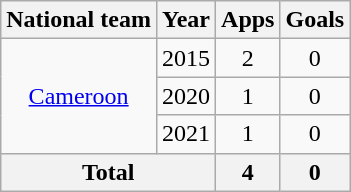<table class="wikitable" style="text-align:center">
<tr>
<th>National team</th>
<th>Year</th>
<th>Apps</th>
<th>Goals</th>
</tr>
<tr>
<td rowspan="3"><a href='#'>Cameroon</a></td>
<td>2015</td>
<td>2</td>
<td>0</td>
</tr>
<tr>
<td>2020</td>
<td>1</td>
<td>0</td>
</tr>
<tr>
<td>2021</td>
<td>1</td>
<td>0</td>
</tr>
<tr>
<th colspan="2">Total</th>
<th>4</th>
<th>0</th>
</tr>
</table>
